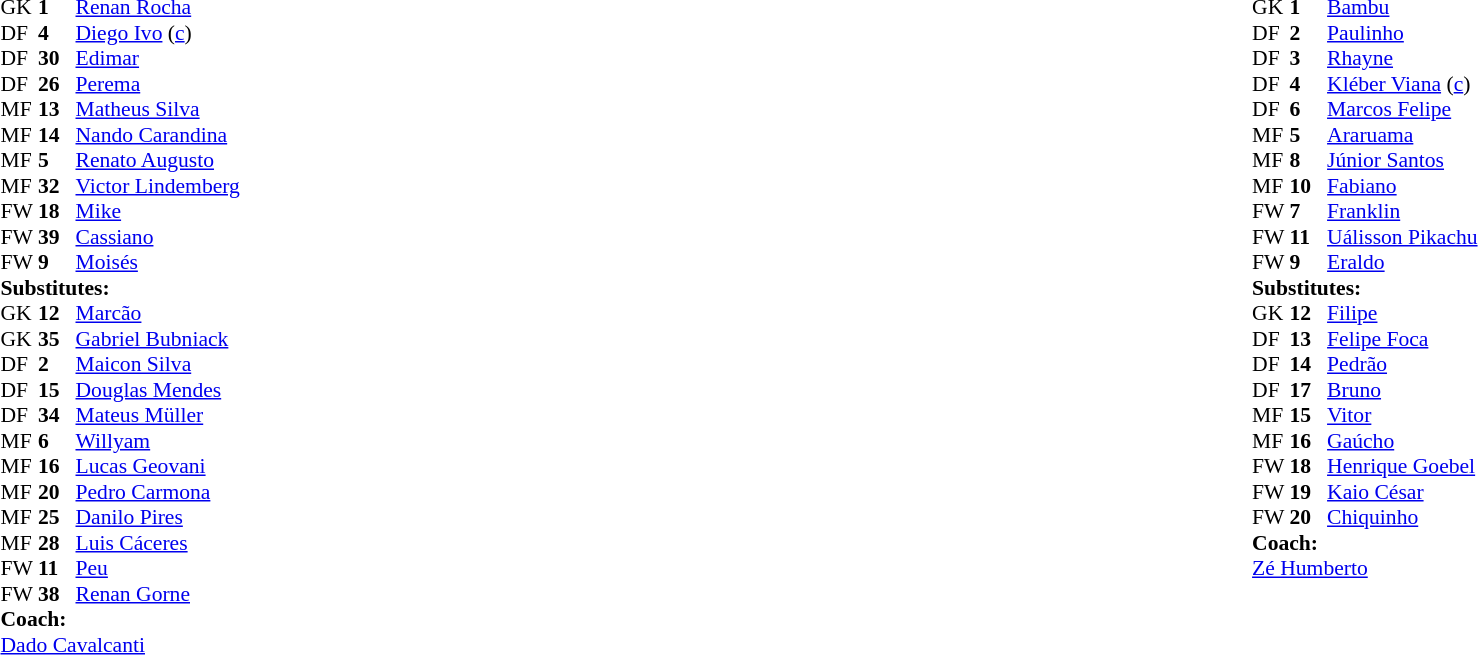<table width="100%">
<tr>
<td valign="top" width="40%"><br><table style="font-size:90%" cellspacing="0" cellpadding="0">
<tr>
<th width=25></th>
<th width=25></th>
</tr>
<tr>
<td>GK</td>
<td><strong>1</strong></td>
<td> <a href='#'>Renan Rocha</a></td>
</tr>
<tr>
<td>DF</td>
<td><strong>4</strong></td>
<td> <a href='#'>Diego Ivo</a> (<a href='#'>c</a>)</td>
<td></td>
<td></td>
</tr>
<tr>
<td>DF</td>
<td><strong>30</strong></td>
<td> <a href='#'>Edimar</a></td>
</tr>
<tr>
<td>DF</td>
<td><strong>26</strong></td>
<td> <a href='#'>Perema</a></td>
</tr>
<tr>
<td>MF</td>
<td><strong>13</strong></td>
<td> <a href='#'>Matheus Silva</a></td>
<td></td>
<td></td>
</tr>
<tr>
<td>MF</td>
<td><strong>14</strong></td>
<td> <a href='#'>Nando Carandina</a></td>
</tr>
<tr>
<td>MF</td>
<td><strong>5</strong></td>
<td> <a href='#'>Renato Augusto</a></td>
</tr>
<tr>
<td>MF</td>
<td><strong>32</strong></td>
<td> <a href='#'>Victor Lindemberg</a></td>
<td></td>
<td></td>
</tr>
<tr>
<td>FW</td>
<td><strong>18</strong></td>
<td> <a href='#'>Mike</a></td>
</tr>
<tr>
<td>FW</td>
<td><strong>39</strong></td>
<td> <a href='#'>Cassiano</a></td>
</tr>
<tr>
<td>FW</td>
<td><strong>9</strong></td>
<td> <a href='#'>Moisés</a></td>
<td></td>
<td></td>
</tr>
<tr>
<td colspan=3><strong>Substitutes:</strong></td>
</tr>
<tr>
<td>GK</td>
<td><strong>12</strong></td>
<td> <a href='#'>Marcão</a></td>
</tr>
<tr>
<td>GK</td>
<td><strong>35</strong></td>
<td> <a href='#'>Gabriel Bubniack</a></td>
</tr>
<tr>
<td>DF</td>
<td><strong>2</strong></td>
<td> <a href='#'>Maicon Silva</a></td>
<td></td>
<td></td>
</tr>
<tr>
<td>DF</td>
<td><strong>15</strong></td>
<td> <a href='#'>Douglas Mendes</a></td>
</tr>
<tr>
<td>DF</td>
<td><strong>34</strong></td>
<td> <a href='#'>Mateus Müller</a></td>
<td></td>
<td></td>
</tr>
<tr>
<td>MF</td>
<td><strong>6</strong></td>
<td> <a href='#'>Willyam</a></td>
</tr>
<tr>
<td>MF</td>
<td><strong>16</strong></td>
<td> <a href='#'>Lucas Geovani</a></td>
</tr>
<tr>
<td>MF</td>
<td><strong>20</strong></td>
<td> <a href='#'>Pedro Carmona</a></td>
<td></td>
<td></td>
</tr>
<tr>
<td>MF</td>
<td><strong>25</strong></td>
<td> <a href='#'>Danilo Pires</a></td>
</tr>
<tr>
<td>MF</td>
<td><strong>28</strong></td>
<td> <a href='#'>Luis Cáceres</a></td>
</tr>
<tr>
<td>FW</td>
<td><strong>11</strong></td>
<td> <a href='#'>Peu</a></td>
</tr>
<tr>
<td>FW</td>
<td><strong>38</strong></td>
<td> <a href='#'>Renan Gorne</a></td>
</tr>
<tr>
<td></td>
</tr>
<tr>
<td colspan=3><strong>Coach:</strong></td>
</tr>
<tr>
<td colspan=4> <a href='#'>Dado Cavalcanti</a></td>
</tr>
</table>
</td>
<td valign="top" width="50%"><br><table style="font-size:90%;" cellspacing="0" cellpadding="0" align="center">
<tr>
<th width=25></th>
<th width=25></th>
</tr>
<tr>
<td>GK</td>
<td><strong>1</strong></td>
<td> <a href='#'>Bambu</a></td>
</tr>
<tr>
<td>DF</td>
<td><strong>2</strong></td>
<td> <a href='#'>Paulinho</a></td>
</tr>
<tr>
<td>DF</td>
<td><strong>3</strong></td>
<td> <a href='#'>Rhayne</a></td>
<td></td>
<td></td>
</tr>
<tr>
<td>DF</td>
<td><strong>4</strong></td>
<td> <a href='#'>Kléber Viana</a> (<a href='#'>c</a>)</td>
<td></td>
<td></td>
</tr>
<tr>
<td>DF</td>
<td><strong>6</strong></td>
<td> <a href='#'>Marcos Felipe</a></td>
</tr>
<tr>
<td>MF</td>
<td><strong>5</strong></td>
<td> <a href='#'>Araruama</a></td>
</tr>
<tr>
<td>MF</td>
<td><strong>8</strong></td>
<td> <a href='#'>Júnior Santos</a></td>
<td></td>
<td></td>
</tr>
<tr>
<td>MF</td>
<td><strong>10</strong></td>
<td> <a href='#'>Fabiano</a></td>
</tr>
<tr>
<td>FW</td>
<td><strong>7</strong></td>
<td> <a href='#'>Franklin</a></td>
</tr>
<tr>
<td>FW</td>
<td><strong>11</strong></td>
<td> <a href='#'>Uálisson Pikachu</a></td>
<td></td>
<td></td>
</tr>
<tr>
<td>FW</td>
<td><strong>9</strong></td>
<td> <a href='#'>Eraldo</a></td>
</tr>
<tr>
<td colspan=3><strong>Substitutes:</strong></td>
</tr>
<tr>
<td>GK</td>
<td><strong>12</strong></td>
<td> <a href='#'>Filipe</a></td>
</tr>
<tr>
<td>DF</td>
<td><strong>13</strong></td>
<td> <a href='#'>Felipe Foca</a></td>
</tr>
<tr>
<td>DF</td>
<td><strong>14</strong></td>
<td> <a href='#'>Pedrão</a></td>
<td></td>
<td></td>
</tr>
<tr>
<td>DF</td>
<td><strong>17</strong></td>
<td> <a href='#'>Bruno</a></td>
<td></td>
<td></td>
</tr>
<tr>
<td>MF</td>
<td><strong>15</strong></td>
<td> <a href='#'>Vitor</a></td>
</tr>
<tr>
<td>MF</td>
<td><strong>16</strong></td>
<td> <a href='#'>Gaúcho</a></td>
</tr>
<tr>
<td>FW</td>
<td><strong>18</strong></td>
<td> <a href='#'>Henrique Goebel</a></td>
<td></td>
<td></td>
</tr>
<tr>
<td>FW</td>
<td><strong>19</strong></td>
<td> <a href='#'>Kaio César</a></td>
</tr>
<tr>
<td>FW</td>
<td><strong>20</strong></td>
<td> <a href='#'>Chiquinho</a></td>
</tr>
<tr>
<td></td>
</tr>
<tr>
<td colspan=3><strong>Coach:</strong></td>
</tr>
<tr>
<td colspan=4> <a href='#'>Zé Humberto</a></td>
</tr>
</table>
</td>
</tr>
</table>
